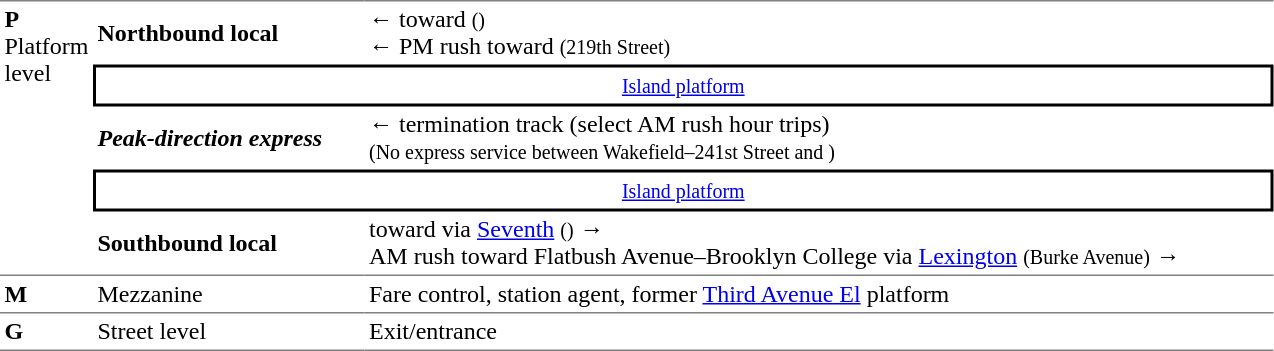<table table border=0 cellspacing=0 cellpadding=3>
<tr>
<td style="border-top:solid 1px gray;" width=50 rowspan=5 valign=top><strong>P</strong><br>Platform level</td>
<td style="border-top:solid 1px gray;" width=175><strong>Northbound local</strong></td>
<td style="border-top:solid 1px gray;" width=600>←  toward  <small>()</small><br>←  PM rush toward  <small>(219th Street)</small></td>
</tr>
<tr>
<td style="border-top:solid 2px black;border-right:solid 2px black;border-left:solid 2px black;border-bottom:solid 2px black;text-align:center;" colspan=2><small><a href='#'>Island platform</a> </small></td>
</tr>
<tr>
<td><strong><em>Peak-direction express</em></strong></td>
<td>←  termination track (select AM rush hour trips)<br> <small>(No express service between Wakefield–241st Street and )</small></td>
</tr>
<tr>
<td style="border-top:solid 2px black;border-right:solid 2px black;border-left:solid 2px black;border-bottom:solid 2px black;text-align:center;" colspan=2><small><a href='#'>Island platform</a> </small></td>
</tr>
<tr>
<td><strong>Southbound local</strong></td>
<td>  toward  via <a href='#'>Seventh</a> <small>()</small> →<br>  AM rush toward Flatbush Avenue–Brooklyn College via <a href='#'>Lexington</a> <small>(Burke Avenue)</small> →</td>
</tr>
<tr>
<td style="border-top:solid 1px gray;border-bottom:solid 1px gray;"><strong>M</strong></td>
<td style="border-top:solid 1px gray;border-bottom:solid 1px gray;">Mezzanine</td>
<td style="border-top:solid 1px gray;border-bottom:solid 1px gray;">Fare control, station agent, former <a href='#'>Third Avenue El</a> platform<br></td>
</tr>
<tr>
<td style="border-bottom:solid 1px gray;"><strong>G</strong></td>
<td style="border-bottom:solid 1px gray;">Street level</td>
<td style="border-bottom:solid 1px gray;">Exit/entrance</td>
</tr>
</table>
